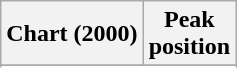<table class="wikitable sortable">
<tr>
<th align="left">Chart (2000)</th>
<th align="center">Peak<br>position</th>
</tr>
<tr>
</tr>
<tr>
</tr>
<tr>
</tr>
</table>
